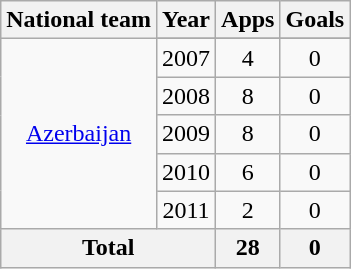<table class="wikitable" style="text-align:center">
<tr>
<th>National team</th>
<th>Year</th>
<th>Apps</th>
<th>Goals</th>
</tr>
<tr>
<td rowspan="6"><a href='#'>Azerbaijan</a></td>
</tr>
<tr>
<td>2007</td>
<td>4</td>
<td>0</td>
</tr>
<tr>
<td>2008</td>
<td>8</td>
<td>0</td>
</tr>
<tr>
<td>2009</td>
<td>8</td>
<td>0</td>
</tr>
<tr>
<td>2010</td>
<td>6</td>
<td>0</td>
</tr>
<tr>
<td>2011</td>
<td>2</td>
<td>0</td>
</tr>
<tr>
<th colspan="2">Total</th>
<th>28</th>
<th>0</th>
</tr>
</table>
